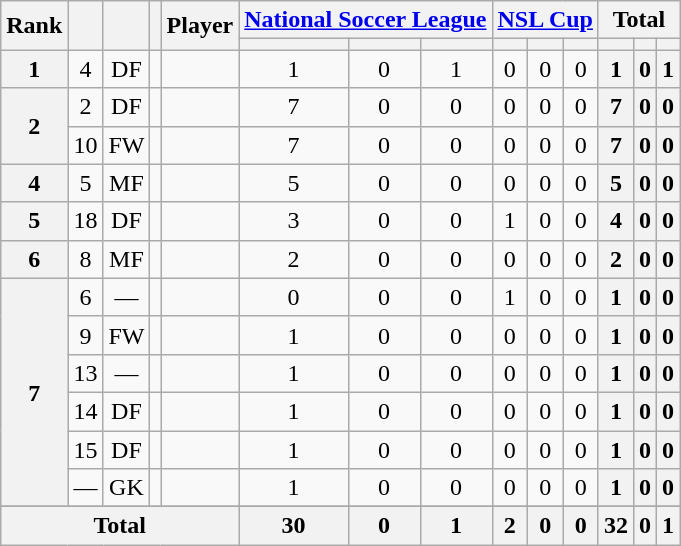<table class="wikitable sortable" style="text-align:center">
<tr>
<th rowspan="2">Rank</th>
<th rowspan="2"></th>
<th rowspan="2"></th>
<th rowspan="2"></th>
<th rowspan="2">Player</th>
<th colspan="3"><a href='#'>National Soccer League</a></th>
<th colspan="3"><a href='#'>NSL Cup</a></th>
<th colspan="3">Total</th>
</tr>
<tr>
<th></th>
<th></th>
<th></th>
<th></th>
<th></th>
<th></th>
<th></th>
<th></th>
<th></th>
</tr>
<tr>
<th>1</th>
<td>4</td>
<td>DF</td>
<td></td>
<td align="left"><br></td>
<td>1</td>
<td>0</td>
<td>1<br></td>
<td>0</td>
<td>0</td>
<td>0<br></td>
<th>1</th>
<th>0</th>
<th>1</th>
</tr>
<tr>
<th rowspan="2">2</th>
<td>2</td>
<td>DF</td>
<td></td>
<td align="left"><br></td>
<td>7</td>
<td>0</td>
<td>0<br></td>
<td>0</td>
<td>0</td>
<td>0<br></td>
<th>7</th>
<th>0</th>
<th>0</th>
</tr>
<tr>
<td>10</td>
<td>FW</td>
<td></td>
<td align="left"><br></td>
<td>7</td>
<td>0</td>
<td>0<br></td>
<td>0</td>
<td>0</td>
<td>0<br></td>
<th>7</th>
<th>0</th>
<th>0</th>
</tr>
<tr>
<th>4</th>
<td>5</td>
<td>MF</td>
<td></td>
<td align="left"><br></td>
<td>5</td>
<td>0</td>
<td>0<br></td>
<td>0</td>
<td>0</td>
<td>0<br></td>
<th>5</th>
<th>0</th>
<th>0</th>
</tr>
<tr>
<th>5</th>
<td>18</td>
<td>DF</td>
<td></td>
<td align="left"><br></td>
<td>3</td>
<td>0</td>
<td>0<br></td>
<td>1</td>
<td>0</td>
<td>0<br></td>
<th>4</th>
<th>0</th>
<th>0</th>
</tr>
<tr>
<th>6</th>
<td>8</td>
<td>MF</td>
<td></td>
<td align="left"><br></td>
<td>2</td>
<td>0</td>
<td>0<br></td>
<td>0</td>
<td>0</td>
<td>0<br></td>
<th>2</th>
<th>0</th>
<th>0</th>
</tr>
<tr>
<th rowspan="6">7</th>
<td>6</td>
<td>—</td>
<td></td>
<td align="left"><br></td>
<td>0</td>
<td>0</td>
<td>0<br></td>
<td>1</td>
<td>0</td>
<td>0<br></td>
<th>1</th>
<th>0</th>
<th>0</th>
</tr>
<tr>
<td>9</td>
<td>FW</td>
<td></td>
<td align="left"><br></td>
<td>1</td>
<td>0</td>
<td>0<br></td>
<td>0</td>
<td>0</td>
<td>0<br></td>
<th>1</th>
<th>0</th>
<th>0</th>
</tr>
<tr>
<td>13</td>
<td>—</td>
<td></td>
<td align="left"><br></td>
<td>1</td>
<td>0</td>
<td>0<br></td>
<td>0</td>
<td>0</td>
<td>0<br></td>
<th>1</th>
<th>0</th>
<th>0</th>
</tr>
<tr>
<td>14</td>
<td>DF</td>
<td></td>
<td align="left"><br></td>
<td>1</td>
<td>0</td>
<td>0<br></td>
<td>0</td>
<td>0</td>
<td>0<br></td>
<th>1</th>
<th>0</th>
<th>0</th>
</tr>
<tr>
<td>15</td>
<td>DF</td>
<td></td>
<td align="left"><br></td>
<td>1</td>
<td>0</td>
<td>0<br></td>
<td>0</td>
<td>0</td>
<td>0<br></td>
<th>1</th>
<th>0</th>
<th>0</th>
</tr>
<tr>
<td>—</td>
<td>GK</td>
<td></td>
<td align="left"><br></td>
<td>1</td>
<td>0</td>
<td>0<br></td>
<td>0</td>
<td>0</td>
<td>0<br></td>
<th>1</th>
<th>0</th>
<th>0</th>
</tr>
<tr>
</tr>
<tr>
<th colspan="5">Total<br></th>
<th>30</th>
<th>0</th>
<th>1<br></th>
<th>2</th>
<th>0</th>
<th>0<br></th>
<th>32</th>
<th>0</th>
<th>1</th>
</tr>
</table>
